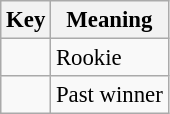<table class="wikitable" style="font-size: 95%">
<tr>
<th>Key</th>
<th>Meaning</th>
</tr>
<tr>
<td align="center"><strong></strong></td>
<td>Rookie</td>
</tr>
<tr>
<td align="center"><strong></strong></td>
<td>Past winner</td>
</tr>
</table>
